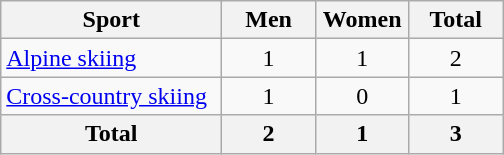<table class="wikitable sortable" style="text-align:center;">
<tr>
<th width=140>Sport</th>
<th width=55>Men</th>
<th width=55>Women</th>
<th width=55>Total</th>
</tr>
<tr>
<td align=left><a href='#'>Alpine skiing</a></td>
<td>1</td>
<td>1</td>
<td>2</td>
</tr>
<tr>
<td align=left><a href='#'>Cross-country skiing</a></td>
<td>1</td>
<td>0</td>
<td>1</td>
</tr>
<tr>
<th>Total</th>
<th>2</th>
<th>1</th>
<th>3</th>
</tr>
</table>
